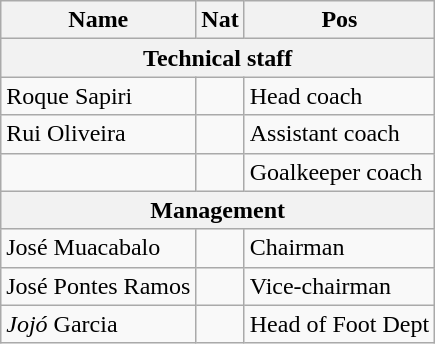<table class="wikitable ve-ce-branchNode ve-ce-tableNode">
<tr>
<th>Name</th>
<th>Nat</th>
<th>Pos</th>
</tr>
<tr>
<th colspan="4">Technical staff</th>
</tr>
<tr>
<td>Roque Sapiri</td>
<td></td>
<td>Head coach</td>
</tr>
<tr>
<td>Rui Oliveira</td>
<td></td>
<td>Assistant coach</td>
</tr>
<tr>
<td></td>
<td></td>
<td>Goalkeeper coach</td>
</tr>
<tr>
<th colspan="4">Management</th>
</tr>
<tr>
<td>José Muacabalo </td>
<td></td>
<td>Chairman</td>
</tr>
<tr>
<td>José Pontes Ramos</td>
<td></td>
<td>Vice-chairman</td>
</tr>
<tr>
<td><em>Jojó</em> Garcia</td>
<td></td>
<td>Head of Foot Dept</td>
</tr>
</table>
